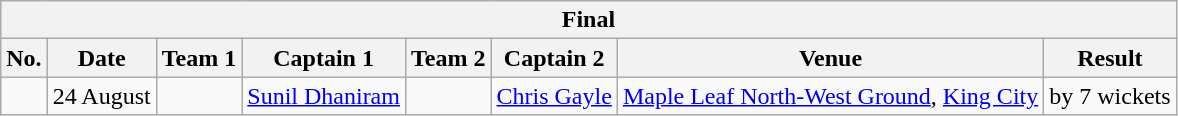<table class="wikitable">
<tr>
<th colspan="8">Final</th>
</tr>
<tr>
<th>No.</th>
<th>Date</th>
<th>Team 1</th>
<th>Captain 1</th>
<th>Team 2</th>
<th>Captain 2</th>
<th>Venue</th>
<th>Result</th>
</tr>
<tr>
<td></td>
<td>24 August</td>
<td></td>
<td><a href='#'>Sunil Dhaniram</a></td>
<td></td>
<td><a href='#'>Chris Gayle</a></td>
<td><a href='#'>Maple Leaf North-West Ground</a>, <a href='#'>King City</a></td>
<td> by 7 wickets</td>
</tr>
</table>
